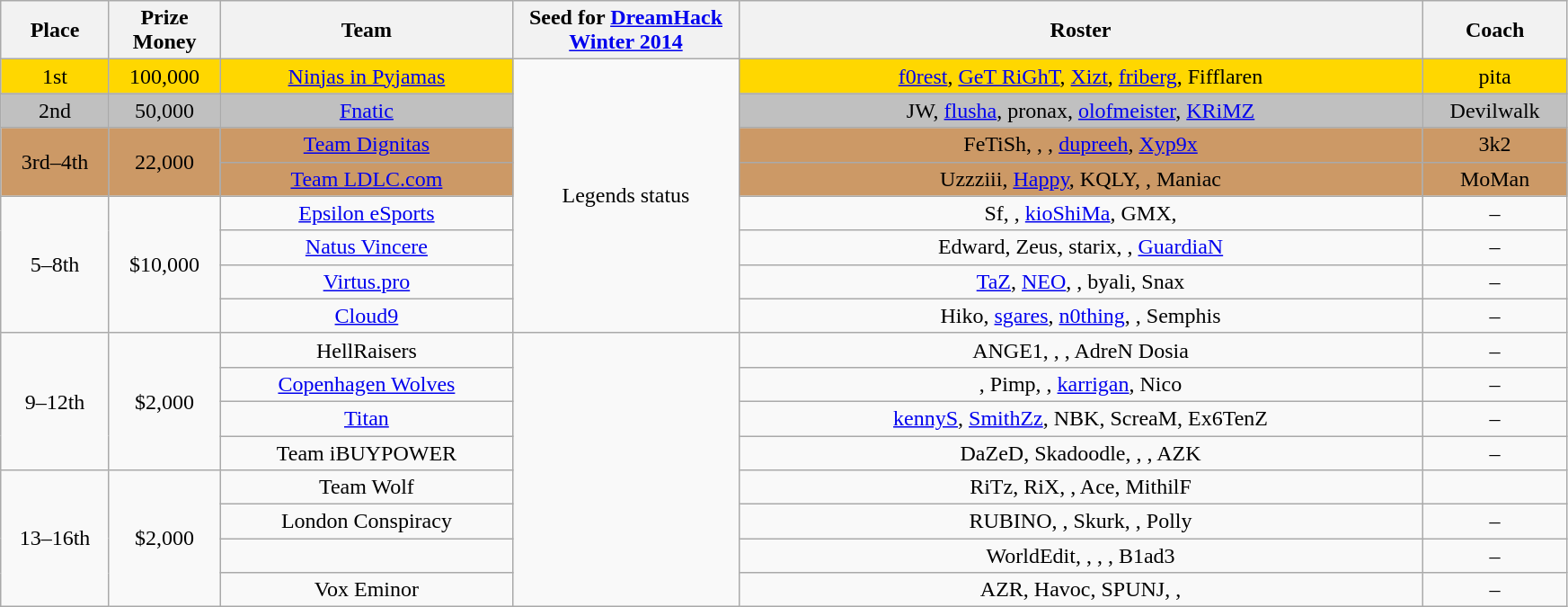<table class="wikitable" style="text-align:center">
<tr>
<th width="73px">Place</th>
<th width="75">Prize Money</th>
<th width="210">Team</th>
<th width="160px">Seed for <a href='#'>DreamHack Winter 2014</a></th>
<th width="500px">Roster</th>
<th width="100">Coach</th>
</tr>
<tr>
<td style="text-align:center; background:gold;">1st</td>
<td style="text-align:center; background:gold;">100,000</td>
<td style="text-align:center; background:gold;"><a href='#'>Ninjas in Pyjamas</a></td>
<td rowspan="8">Legends status</td>
<td style="text-align:center; background:gold;"><a href='#'>f0rest</a>, <a href='#'>GeT RiGhT</a>, <a href='#'>Xizt</a>, <a href='#'>friberg</a>, Fifflaren</td>
<td style="text-align:center; background:gold;">pita</td>
</tr>
<tr>
<td style="text-align:center; background:silver;">2nd</td>
<td style="text-align:center; background:silver;">50,000</td>
<td style="text-align:center; background:silver;"><a href='#'>Fnatic</a></td>
<td style="text-align:center; background:silver;">JW, <a href='#'>flusha</a>, pronax, <a href='#'>olofmeister</a>, <a href='#'>KRiMZ</a></td>
<td style="text-align:center; background:silver;">Devilwalk</td>
</tr>
<tr>
<td style="text-align:center; background:#c96;" rowspan="2">3rd–4th</td>
<td style="text-align:center; background:#c96;" rowspan="2">22,000</td>
<td style="text-align:center; background:#c96;"><a href='#'>Team Dignitas</a></td>
<td style="text-align:center; background:#c96;">FeTiSh, , , <a href='#'>dupreeh</a>, <a href='#'>Xyp9x</a></td>
<td style="text-align:center; background:#c96;">3k2</td>
</tr>
<tr>
<td style="text-align:center; background:#c96;"><a href='#'>Team LDLC.com</a></td>
<td style="text-align:center; background:#c96;">Uzzziii, <a href='#'>Happy</a>, KQLY, , Maniac</td>
<td style="text-align:center; background:#c96;">MoMan</td>
</tr>
<tr>
<td style="text-align:center" rowspan="4">5–8th</td>
<td rowspan="4">$10,000</td>
<td><a href='#'>Epsilon eSports</a></td>
<td>Sf, , <a href='#'>kioShiMa</a>, GMX, </td>
<td>–</td>
</tr>
<tr>
<td><a href='#'>Natus Vincere</a></td>
<td>Edward,  Zeus,  starix,  , <a href='#'>GuardiaN</a></td>
<td>–</td>
</tr>
<tr>
<td><a href='#'>Virtus.pro</a></td>
<td><a href='#'>TaZ</a>, <a href='#'>NEO</a>, , byali, Snax</td>
<td>–</td>
</tr>
<tr>
<td><a href='#'>Cloud9</a></td>
<td>Hiko, <a href='#'>sgares</a>, <a href='#'>n0thing</a>, , Semphis</td>
<td>–</td>
</tr>
<tr>
<td style="text-align:center" rowspan="4">9–12th</td>
<td rowspan="4">$2,000</td>
<td>HellRaisers</td>
<td rowspan="8"></td>
<td>ANGE1,  ,  , AdreN  Dosia</td>
<td>–</td>
</tr>
<tr>
<td><a href='#'>Copenhagen Wolves</a></td>
<td>, Pimp, , <a href='#'>karrigan</a>, Nico</td>
<td>–</td>
</tr>
<tr>
<td><a href='#'>Titan</a></td>
<td><a href='#'>kennyS</a>, <a href='#'>SmithZz</a>, NBK, ScreaM, Ex6TenZ</td>
<td>–</td>
</tr>
<tr>
<td>Team iBUYPOWER</td>
<td>DaZeD, Skadoodle, , , AZK</td>
<td>–</td>
</tr>
<tr>
<td style="text-align:center" rowspan="4">13–16th</td>
<td rowspan="4">$2,000</td>
<td>Team Wolf</td>
<td>RiTz, RiX, , Ace, MithilF</td>
<td></td>
</tr>
<tr>
<td>London Conspiracy</td>
<td>RUBINO, , Skurk, , Polly</td>
<td>–</td>
</tr>
<tr>
<td></td>
<td>WorldEdit,  ,  ,  ,  B1ad3</td>
<td>–</td>
</tr>
<tr>
<td>Vox Eminor</td>
<td>AZR, Havoc, SPUNJ, , </td>
<td>–</td>
</tr>
</table>
